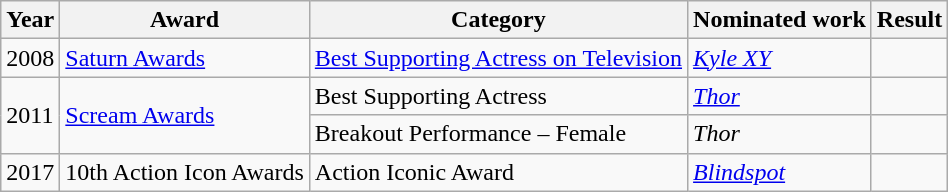<table class="wikitable sortable">
<tr>
<th>Year</th>
<th>Award</th>
<th>Category</th>
<th>Nominated work</th>
<th>Result</th>
</tr>
<tr>
<td>2008</td>
<td><a href='#'>Saturn Awards</a></td>
<td><a href='#'>Best Supporting Actress on Television</a></td>
<td><em><a href='#'>Kyle XY</a></em></td>
<td></td>
</tr>
<tr>
<td rowspan="2">2011</td>
<td rowspan="2"><a href='#'>Scream Awards</a></td>
<td>Best Supporting Actress</td>
<td><em><a href='#'>Thor</a></em></td>
<td></td>
</tr>
<tr>
<td>Breakout Performance – Female</td>
<td><em>Thor</em></td>
<td></td>
</tr>
<tr>
<td>2017</td>
<td>10th Action Icon Awards</td>
<td>Action Iconic Award</td>
<td><em><a href='#'>Blindspot</a></em></td>
<td></td>
</tr>
</table>
